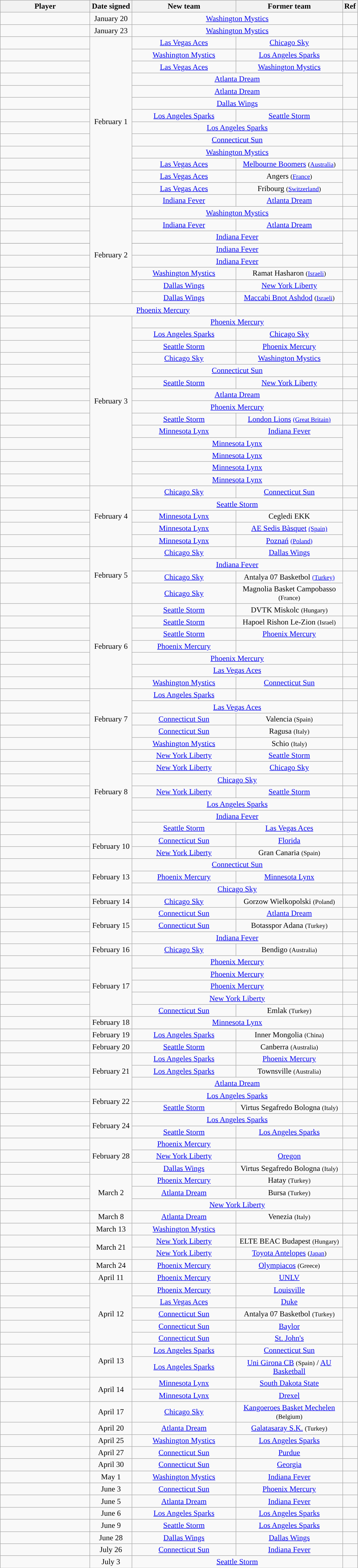<table class="wikitable sortable" style="text-align:center">
<tr>
<th style="width:180px">Player</th>
<th style="width:80px">Date signed</th>
<th style="width:210px">New team</th>
<th style="width:215px">Former team</th>
<th class="unsortable">Ref</th>
</tr>
<tr>
<td align="left"> </td>
<td align="center">January 20</td>
<td colspan="2" align="center"><a href='#'>Washington Mystics</a></td>
<td align="center"></td>
</tr>
<tr>
<td align="left"> </td>
<td align="center">January 23</td>
<td colspan="2" align="center"><a href='#'>Washington Mystics</a></td>
<td align="center"></td>
</tr>
<tr>
<td align="left"> </td>
<td rowspan="14" align="center">February 1</td>
<td align="center"><a href='#'>Las Vegas Aces</a></td>
<td align="center"><a href='#'>Chicago Sky</a></td>
<td align="center"></td>
</tr>
<tr>
<td align="left"> </td>
<td align="center"><a href='#'>Washington Mystics</a></td>
<td align="center"><a href='#'>Los Angeles Sparks</a></td>
<td align="center"></td>
</tr>
<tr>
<td align="left"> </td>
<td align="center"><a href='#'>Las Vegas Aces</a></td>
<td align="center"><a href='#'>Washington Mystics</a></td>
<td align="center"></td>
</tr>
<tr>
<td align="left"> </td>
<td colspan="2" align="center"><a href='#'>Atlanta Dream</a></td>
<td rowspan=2 align="center"></td>
</tr>
<tr>
<td align="left"> </td>
<td colspan="2" align="center"><a href='#'>Atlanta Dream</a></td>
</tr>
<tr>
<td align="left"> </td>
<td colspan="2" align="center"><a href='#'>Dallas Wings</a></td>
<td align="center"></td>
</tr>
<tr>
<td align="left"> </td>
<td align="center"><a href='#'>Los Angeles Sparks</a></td>
<td align="center"><a href='#'>Seattle Storm</a></td>
<td align="center"></td>
</tr>
<tr>
<td align="left"> </td>
<td colspan="2" align="center"><a href='#'>Los Angeles Sparks</a></td>
<td align="center"></td>
</tr>
<tr>
<td align="left"> </td>
<td colspan="2" align="center"><a href='#'>Connecticut Sun</a></td>
<td align="center"></td>
</tr>
<tr>
<td align="left"> </td>
<td colspan="2" align="center"><a href='#'>Washington Mystics</a></td>
<td align="center"></td>
</tr>
<tr>
<td align="left"> </td>
<td align="center"><a href='#'>Las Vegas Aces</a></td>
<td align="center"><a href='#'>Melbourne Boomers</a> <small>(<a href='#'>Australia</a>)</small></td>
<td align="center"></td>
</tr>
<tr>
<td align="left"> </td>
<td align="center"><a href='#'>Las Vegas Aces</a></td>
<td align="center">Angers <small>(<a href='#'>France</a>)</small></td>
<td rowspan="2"align="center"></td>
</tr>
<tr>
<td align="left"> </td>
<td align="center"><a href='#'>Las Vegas Aces</a></td>
<td align="center">Fribourg <small>(<a href='#'>Switzerland</a>)</small></td>
</tr>
<tr>
<td align="left"> </td>
<td align="center"><a href='#'>Indiana Fever</a></td>
<td align="center"><a href='#'>Atlanta Dream</a></td>
<td align="center"></td>
</tr>
<tr>
<td align="left"> </td>
<td rowspan="9" align="center">February 2</td>
<td colspan="2" align="center"><a href='#'>Washington Mystics</a></td>
<td align="center"></td>
</tr>
<tr>
<td align="left"> </td>
<td align="center"><a href='#'>Indiana Fever</a></td>
<td align="center"><a href='#'>Atlanta Dream</a></td>
<td align="center"></td>
</tr>
<tr>
<td align="left"> </td>
<td colspan="2" align="center"><a href='#'>Indiana Fever</a></td>
<td rowspan=3 align="center"></td>
</tr>
<tr>
</tr>
<tr>
<td align="left"> </td>
<td colspan="2" align="center"><a href='#'>Indiana Fever</a></td>
</tr>
<tr>
<td align="left"> </td>
<td colspan="2" align="center"><a href='#'>Indiana Fever</a></td>
</tr>
<tr>
<td align="left"> </td>
<td align="center"><a href='#'>Washington Mystics</a></td>
<td align="center">Ramat Hasharon <small>(<a href='#'>Israeli</a>)</small></td>
<td align="center"></td>
</tr>
<tr>
<td align="left"> </td>
<td align="center"><a href='#'>Dallas Wings</a></td>
<td align="center"><a href='#'>New York Liberty</a></td>
<td rowspan=2 align="center"></td>
</tr>
<tr>
<td align="left"> </td>
<td align="center"><a href='#'>Dallas Wings</a></td>
<td align="center"><a href='#'>Maccabi Bnot Ashdod</a> <small>(<a href='#'>Israeli</a>)</small></td>
</tr>
<tr>
<td align="left"> </td>
<td colspan="2" align="center"><a href='#'>Phoenix Mercury</a></td>
<td align="center"></td>
</tr>
<tr>
<td align="left"> </td>
<td rowspan="14" align="center">February 3</td>
<td colspan="2" align="center"><a href='#'>Phoenix Mercury</a></td>
<td align="center"></td>
</tr>
<tr>
<td align="left"> </td>
<td align="center"><a href='#'>Los Angeles Sparks</a></td>
<td align="center"><a href='#'>Chicago Sky</a></td>
<td align="center"></td>
</tr>
<tr>
<td align="left"> </td>
<td align="center"><a href='#'>Seattle Storm</a></td>
<td align="center"><a href='#'>Phoenix Mercury</a></td>
<td align="center"></td>
</tr>
<tr>
<td align="left"> </td>
<td align="center"><a href='#'>Chicago Sky</a></td>
<td align="center"><a href='#'>Washington Mystics</a></td>
<td align="center"></td>
</tr>
<tr>
<td align="left"> </td>
<td colspan="2" align="center"><a href='#'>Connecticut Sun</a></td>
<td align="center"></td>
</tr>
<tr>
<td align="left"> </td>
<td align="center"><a href='#'>Seattle Storm</a></td>
<td align="center"><a href='#'>New York Liberty</a></td>
<td align="center"></td>
</tr>
<tr>
<td align="left"> </td>
<td colspan="2" align="center"><a href='#'>Atlanta Dream</a></td>
<td align="center"></td>
</tr>
<tr>
<td align="left"> </td>
<td colspan="2" align="center"><a href='#'>Phoenix Mercury</a></td>
<td align="center"></td>
</tr>
<tr>
<td align="left"> </td>
<td align="center"><a href='#'>Seattle Storm</a></td>
<td align="center"><a href='#'>London Lions</a> <small><a href='#'>(Great Britain)</a></small></td>
<td align="center"></td>
</tr>
<tr>
<td align="left"> </td>
<td align="center"><a href='#'>Minnesota Lynx</a></td>
<td align="center"><a href='#'>Indiana Fever</a></td>
<td rowspan=5 align="center"></td>
</tr>
<tr>
<td align="left"> </td>
<td colspan="2" align="center"><a href='#'>Minnesota Lynx</a></td>
</tr>
<tr>
<td align="left"> </td>
<td colspan="2" align="center"><a href='#'>Minnesota Lynx</a></td>
</tr>
<tr>
<td align="left"> </td>
<td colspan="2" align="center"><a href='#'>Minnesota Lynx</a></td>
</tr>
<tr>
<td align="left"> </td>
<td colspan="2" align="center"><a href='#'>Minnesota Lynx</a></td>
</tr>
<tr>
<td align="left"> </td>
<td rowspan="5" align="center">February 4</td>
<td align="center"><a href='#'>Chicago Sky</a></td>
<td align="center"><a href='#'>Connecticut Sun</a></td>
<td align="center"></td>
</tr>
<tr>
<td align="left"> </td>
<td colspan="2" align="center"><a href='#'>Seattle Storm</a></td>
<td align="center"></td>
</tr>
<tr>
<td align="left"> </td>
<td align="center"><a href='#'>Minnesota Lynx</a></td>
<td align="center">Cegledi EKK</td>
<td rowspan=3 align="center"></td>
</tr>
<tr>
<td align="left"> </td>
<td align="center"><a href='#'>Minnesota Lynx</a></td>
<td align="center"><a href='#'>AE Sedis Bàsquet</a> <small><a href='#'>(Spain)</a></small></td>
</tr>
<tr>
<td align="left"> </td>
<td align="center"><a href='#'>Minnesota Lynx</a></td>
<td align="center"><a href='#'>Poznań</a> <small><a href='#'>(Poland)</a></small></td>
</tr>
<tr>
<td align="left"> </td>
<td rowspan=4 align="center">February 5</td>
<td align="center"><a href='#'>Chicago Sky</a></td>
<td align="center"><a href='#'>Dallas Wings</a></td>
<td align="center"></td>
</tr>
<tr>
<td align="left"> </td>
<td colspan="2" align="center"><a href='#'>Indiana Fever</a></td>
<td align="center"></td>
</tr>
<tr>
<td align="left"> </td>
<td align="center"><a href='#'>Chicago Sky</a></td>
<td align="center">Antalya 07 Basketbol <small><a href='#'>(Turkey)</a></small></td>
<td rowspan=2 align="center"></td>
</tr>
<tr>
<td align="left"> </td>
<td align="center"><a href='#'>Chicago Sky</a></td>
<td align="center">Magnolia Basket Campobasso <small>(France)</small></td>
</tr>
<tr>
<td align="left"> </td>
<td rowspan=7 align="center">February 6</td>
<td align="center"><a href='#'>Seattle Storm</a></td>
<td align="center">DVTK Miskolc <small>(Hungary)</small></td>
<td align="center"></td>
</tr>
<tr>
<td align="left"> </td>
<td align="center"><a href='#'>Seattle Storm</a></td>
<td align="center">Hapoel Rishon Le-Zion <small>(Israel)</small></td>
<td align="center"></td>
</tr>
<tr>
<td align="left"> </td>
<td align="center"><a href='#'>Seattle Storm</a></td>
<td align="center"><a href='#'>Phoenix Mercury</a></td>
<td align="center"></td>
</tr>
<tr>
<td align="left"> </td>
<td align="center"><a href='#'>Phoenix Mercury</a></td>
<td align="center"></td>
<td align="center"></td>
</tr>
<tr>
<td align="left"> </td>
<td colspan="2" align="center"><a href='#'>Phoenix Mercury</a></td>
<td align="center"></td>
</tr>
<tr>
<td align="left"> </td>
<td colspan="2" align="center"><a href='#'>Las Vegas Aces</a></td>
<td align="center"></td>
</tr>
<tr>
<td align="left"> </td>
<td align="center"><a href='#'>Washington Mystics</a></td>
<td align="center"><a href='#'>Connecticut Sun</a></td>
<td align="center"></td>
</tr>
<tr>
<td align="left"> </td>
<td rowspan=5 align="center">February 7</td>
<td align="center"><a href='#'>Los Angeles Sparks</a></td>
<td align="center"></td>
<td align="center"></td>
</tr>
<tr>
<td align="left"> </td>
<td colspan="2" align="center"><a href='#'>Las Vegas Aces</a></td>
<td align="center"></td>
</tr>
<tr>
<td align="left"> </td>
<td align="center"><a href='#'>Connecticut Sun</a></td>
<td align="center">Valencia <small>(Spain)</small></td>
<td rowspan=2 align="center"></td>
</tr>
<tr>
<td align="left"> </td>
<td align="center"><a href='#'>Connecticut Sun</a></td>
<td align="center">Ragusa <small>(Italy)</small></td>
</tr>
<tr>
<td align="left"> </td>
<td align="center"><a href='#'>Washington Mystics</a></td>
<td align="center">Schio <small>(Italy)</small></td>
<td align="center"></td>
</tr>
<tr>
<td align="left"> </td>
<td rowspan=7 align="center">February 8</td>
<td align="center"><a href='#'>New York Liberty</a></td>
<td align="center"><a href='#'>Seattle Storm</a></td>
<td rowspan=2 align="center"></td>
</tr>
<tr>
<td align="left"> </td>
<td align="center"><a href='#'>New York Liberty</a></td>
<td align="center"><a href='#'>Chicago Sky</a></td>
</tr>
<tr>
<td align="left"> </td>
<td colspan="2" align="center"><a href='#'>Chicago Sky</a></td>
<td align="center"></td>
</tr>
<tr>
<td align="left"> </td>
<td align="center"><a href='#'>New York Liberty</a></td>
<td align="center"><a href='#'>Seattle Storm</a></td>
<td align="center"></td>
</tr>
<tr>
<td align="left"> </td>
<td colspan="2" align="center"><a href='#'>Los Angeles Sparks</a></td>
<td align="center"></td>
</tr>
<tr>
<td align="left"> </td>
<td colspan="2" align="center"><a href='#'>Indiana Fever</a></td>
<td align="center"></td>
</tr>
<tr>
<td align="left"> </td>
<td align="center"><a href='#'>Seattle Storm</a></td>
<td align="center"><a href='#'>Las Vegas Aces</a></td>
<td align="center"></td>
</tr>
<tr>
<td align="left"> </td>
<td rowspan="2" align="center">February 10</td>
<td align="center"><a href='#'>Connecticut Sun</a></td>
<td align="center"><a href='#'>Florida</a></td>
<td align="center"></td>
</tr>
<tr>
<td align="left"> </td>
<td align="center"><a href='#'>New York Liberty</a></td>
<td align="center">Gran Canaria <small>(Spain)</small></td>
<td align="center"></td>
</tr>
<tr>
<td align="left"> </td>
<td rowspan="3" align="center">February 13</td>
<td colspan="2" align="center"><a href='#'>Connecticut Sun</a></td>
<td align="center"></td>
</tr>
<tr>
<td align="left"> </td>
<td align="center"><a href='#'>Phoenix Mercury</a></td>
<td align="center"><a href='#'>Minnesota Lynx</a></td>
<td align="center"></td>
</tr>
<tr>
<td align="left"> </td>
<td colspan="2" align="center"><a href='#'>Chicago Sky</a></td>
<td align="center"></td>
</tr>
<tr>
<td align="left"> </td>
<td align="center">February 14</td>
<td align="center"><a href='#'>Chicago Sky</a></td>
<td align="center">Gorzow Wielkopolski <small>(Poland)</small></td>
<td align="center"></td>
</tr>
<tr>
<td align="left"> </td>
<td rowspan="3" align="center">February 15</td>
<td align="center"><a href='#'>Connecticut Sun</a></td>
<td align="center"><a href='#'>Atlanta Dream</a></td>
<td align="center"></td>
</tr>
<tr>
<td align="left"> </td>
<td align="center"><a href='#'>Connecticut Sun</a></td>
<td align="center">Botasspor Adana <small>(Turkey)</small></td>
<td align="center"></td>
</tr>
<tr>
<td align="left"> </td>
<td colspan="2" align="center"><a href='#'>Indiana Fever</a></td>
<td align="center"></td>
</tr>
<tr>
<td align="left"> </td>
<td align="center">February 16</td>
<td align="center"><a href='#'>Chicago Sky</a></td>
<td align="center">Bendigo <small>(Australia)</small></td>
<td align="center"></td>
</tr>
<tr>
<td align="left"> </td>
<td rowspan="5" align="center">February 17</td>
<td colspan="2" align="center"><a href='#'>Phoenix Mercury</a></td>
<td align="center"></td>
</tr>
<tr>
<td align="left"> </td>
<td colspan="2" align="center"><a href='#'>Phoenix Mercury</a></td>
<td align="center"></td>
</tr>
<tr>
<td align="left"> </td>
<td colspan="2" align="center"><a href='#'>Phoenix Mercury</a></td>
<td align="center"></td>
</tr>
<tr>
<td align="left"> </td>
<td colspan="2" align="center"><a href='#'>New York Liberty</a></td>
<td align="center"></td>
</tr>
<tr>
<td align="left"> </td>
<td align="center"><a href='#'>Connecticut Sun</a></td>
<td align="center">Emlak <small>(Turkey)</small></td>
<td align="center"></td>
</tr>
<tr>
<td align="left"> </td>
<td align="center">February 18</td>
<td colspan="2" align="center"><a href='#'>Minnesota Lynx</a></td>
<td align="center"></td>
</tr>
<tr>
<td align="left"> </td>
<td align="center">February 19</td>
<td align="center"><a href='#'>Los Angeles Sparks</a></td>
<td align="center">Inner Mongolia <small>(China)</small></td>
<td align="center"></td>
</tr>
<tr>
<td align="left"> </td>
<td align="center">February 20</td>
<td align="center"><a href='#'>Seattle Storm</a></td>
<td align="center">Canberra <small>(Australia)</small></td>
<td align="center"></td>
</tr>
<tr>
<td align="left"> </td>
<td rowspan="3" align="center">February 21</td>
<td align="center"><a href='#'>Los Angeles Sparks</a></td>
<td align="center"><a href='#'>Phoenix Mercury</a></td>
<td align="center"></td>
</tr>
<tr>
<td align="left"> </td>
<td align="center"><a href='#'>Los Angeles Sparks</a></td>
<td align="center">Townsville <small>(Australia)</small></td>
<td align="center"></td>
</tr>
<tr>
<td align="left"> </td>
<td colspan="2" align="center"><a href='#'>Atlanta Dream</a></td>
<td align="center"></td>
</tr>
<tr>
<td align="left"> </td>
<td rowspan="2" align="center">February 22</td>
<td colspan="2" align="center"><a href='#'>Los Angeles Sparks</a></td>
<td align="center"></td>
</tr>
<tr>
<td align="left"> </td>
<td align="center"><a href='#'>Seattle Storm</a></td>
<td align="center">Virtus Segafredo Bologna  <small>(Italy)</small></td>
<td align="center"></td>
</tr>
<tr>
<td align="left"> </td>
<td rowspan="2" align="center">February 24</td>
<td colspan="2" align="center"><a href='#'>Los Angeles Sparks</a></td>
<td align="center"></td>
</tr>
<tr>
<td align="left"> </td>
<td align="center"><a href='#'>Seattle Storm</a></td>
<td align="center"><a href='#'>Los Angeles Sparks</a></td>
<td align="center"></td>
</tr>
<tr>
<td align="left"> </td>
<td rowspan="3" align="center">February 28</td>
<td align="center"><a href='#'>Phoenix Mercury</a></td>
<td align="center"></td>
<td align="center"></td>
</tr>
<tr>
<td align="left"> </td>
<td align="center"><a href='#'>New York Liberty</a></td>
<td align="center"><a href='#'>Oregon</a></td>
<td align="center"></td>
</tr>
<tr>
<td align="left"> </td>
<td align="center"><a href='#'>Dallas Wings</a></td>
<td align="center">Virtus Segafredo Bologna  <small>(Italy)</small></td>
<td align="center"></td>
</tr>
<tr>
<td align="left"> </td>
<td rowspan="3" align="center">March 2</td>
<td align="center"><a href='#'>Phoenix Mercury</a></td>
<td align="center">Hatay  <small>(Turkey)</small></td>
<td align="center"></td>
</tr>
<tr>
<td align="left"> </td>
<td align="center"><a href='#'>Atlanta Dream</a></td>
<td align="center">Bursa  <small>(Turkey)</small></td>
<td align="center"></td>
</tr>
<tr>
<td align="left"> </td>
<td colspan="2" align="center"><a href='#'>New York Liberty</a></td>
<td align="center"></td>
</tr>
<tr>
<td align="left"> </td>
<td align="center">March 8</td>
<td align="center"><a href='#'>Atlanta Dream</a></td>
<td align="center">Venezia <small>(Italy)</small></td>
<td align="center"></td>
</tr>
<tr>
<td align="left"> </td>
<td align="center">March 13</td>
<td align="center"><a href='#'>Washington Mystics</a></td>
<td align="center"></td>
<td align="center"></td>
</tr>
<tr>
<td align="left"> </td>
<td rowspan="2" align="center">March 21</td>
<td align="center"><a href='#'>New York Liberty</a></td>
<td align="center">ELTE BEAC Budapest <small>(Hungary)</small></td>
<td rowspan="2" align="center"></td>
</tr>
<tr>
<td align="left"> </td>
<td align="center"><a href='#'>New York Liberty</a></td>
<td align="center"><a href='#'>Toyota Antelopes</a> <small>(<a href='#'>Japan</a>)</small></td>
</tr>
<tr>
<td align="left"> </td>
<td align="center">March 24</td>
<td align="center"><a href='#'>Phoenix Mercury</a></td>
<td align="center"><a href='#'>Olympiacos</a> <small>(Greece)</small></td>
<td align="center"></td>
</tr>
<tr>
<td align="left"> </td>
<td align="center">April 11</td>
<td align="center"><a href='#'>Phoenix Mercury</a></td>
<td align="center"><a href='#'>UNLV</a></td>
<td align="center"></td>
</tr>
<tr>
<td align="left"> </td>
<td rowspan="5" align="center">April 12</td>
<td align="center"><a href='#'>Phoenix Mercury</a></td>
<td align="center"><a href='#'>Louisville</a></td>
<td align="center"></td>
</tr>
<tr>
<td align="left"> </td>
<td align="center"><a href='#'>Las Vegas Aces</a></td>
<td align="center"><a href='#'>Duke</a></td>
<td align="center"></td>
</tr>
<tr>
<td align="left"> </td>
<td align="center"><a href='#'>Connecticut Sun</a></td>
<td align="center">Antalya 07 Basketbol <small>(Turkey)</small></td>
<td rowspan="3" align="center"></td>
</tr>
<tr>
<td align="left"> </td>
<td align="center"><a href='#'>Connecticut Sun</a></td>
<td align="center"><a href='#'>Baylor</a></td>
</tr>
<tr>
<td align="left"> </td>
<td align="center"><a href='#'>Connecticut Sun</a></td>
<td align="center"><a href='#'>St. John's</a></td>
</tr>
<tr>
<td align="left"> </td>
<td rowspan="2" align="center">April 13</td>
<td align="center"><a href='#'>Los Angeles Sparks</a></td>
<td align="center"><a href='#'>Connecticut Sun</a></td>
<td rowspan="2" align="center"></td>
</tr>
<tr>
<td align="left"> </td>
<td align="center"><a href='#'>Los Angeles Sparks</a></td>
<td align="center"><a href='#'>Uni Girona CB</a> <small>(Spain)</small> / <a href='#'>AU Basketball</a></td>
</tr>
<tr>
<td align="left"> </td>
<td rowspan="2" align="center">April 14</td>
<td align="center"><a href='#'>Minnesota Lynx</a></td>
<td align="center"><a href='#'>South Dakota State</a></td>
<td rowspan="2" align="center"></td>
</tr>
<tr>
<td align="left"> </td>
<td align="center"><a href='#'>Minnesota Lynx</a></td>
<td align="center"><a href='#'>Drexel</a></td>
</tr>
<tr>
<td align="left"> </td>
<td align="center">April 17</td>
<td align="center"><a href='#'>Chicago Sky</a></td>
<td align="center"><a href='#'>Kangoeroes Basket Mechelen</a> <small>(Belgium)</small></td>
<td align="center"></td>
</tr>
<tr>
<td align="left"> </td>
<td align="center">April 20</td>
<td align="center"><a href='#'>Atlanta Dream</a></td>
<td align="center"><a href='#'>Galatasaray S.K.</a> <small>(Turkey)</small></td>
<td align="center"></td>
</tr>
<tr>
<td align="left"> </td>
<td align="center">April 25</td>
<td align="center"><a href='#'>Washington Mystics</a></td>
<td align="center"><a href='#'>Los Angeles Sparks</a></td>
<td align="center"></td>
</tr>
<tr>
<td align="left"> </td>
<td align="center">April 27</td>
<td align="center"><a href='#'>Connecticut Sun</a></td>
<td align="center"><a href='#'>Purdue</a></td>
<td align="center"></td>
</tr>
<tr>
<td align="left"> </td>
<td align="center">April 30</td>
<td align="center"><a href='#'>Connecticut Sun</a></td>
<td align="center"><a href='#'>Georgia</a></td>
<td align="center"></td>
</tr>
<tr>
<td align="left"> </td>
<td align="center">May 1</td>
<td align="center"><a href='#'>Washington Mystics</a></td>
<td align="center"><a href='#'>Indiana Fever</a></td>
<td align="center"></td>
</tr>
<tr>
<td align="left"> </td>
<td align="center">June 3</td>
<td align="center"><a href='#'>Connecticut Sun</a></td>
<td align="center"><a href='#'>Phoenix Mercury</a></td>
<td align="center"></td>
</tr>
<tr>
<td align="left"> </td>
<td align="center">June 5</td>
<td align="center"><a href='#'>Atlanta Dream</a></td>
<td align="center"><a href='#'>Indiana Fever</a></td>
<td align="center"></td>
</tr>
<tr>
<td align="left"> </td>
<td align="center">June 6</td>
<td align="center"><a href='#'>Los Angeles Sparks</a></td>
<td align="center"><a href='#'>Los Angeles Sparks</a></td>
<td align="center"></td>
</tr>
<tr>
<td align="left"> </td>
<td align="center">June 9</td>
<td align="center"><a href='#'>Seattle Storm</a></td>
<td align="center"><a href='#'>Los Angeles Sparks</a></td>
<td align="center"></td>
</tr>
<tr>
<td align="left"> </td>
<td align="center">June 28</td>
<td align="center"><a href='#'>Dallas Wings</a></td>
<td align="center"><a href='#'>Dallas Wings</a></td>
<td align="center"></td>
</tr>
<tr>
<td align="left"> </td>
<td align="center">July 26</td>
<td align="center"><a href='#'>Connecticut Sun</a></td>
<td align="center"><a href='#'>Indiana Fever</a></td>
<td align="center"></td>
</tr>
<tr>
<td align="left"> </td>
<td align="center">July 3</td>
<td colspan="2" align="center"><a href='#'>Seattle Storm</a></td>
<td align="center"></td>
</tr>
</table>
